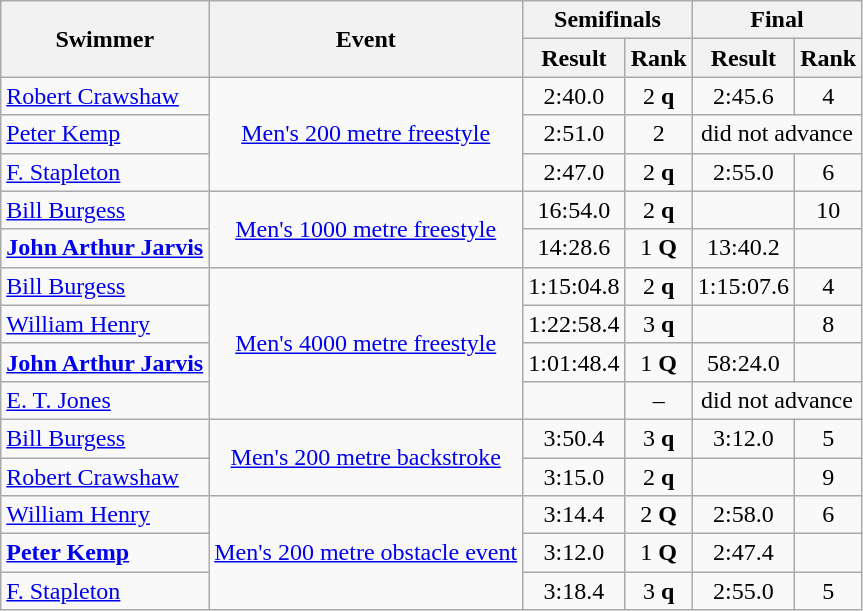<table class="wikitable sortable" style="text-align:center">
<tr>
<th rowspan=2>Swimmer</th>
<th rowspan=2>Event</th>
<th colspan=2>Semifinals</th>
<th colspan=2>Final</th>
</tr>
<tr>
<th>Result</th>
<th>Rank</th>
<th>Result</th>
<th>Rank</th>
</tr>
<tr>
<td align=left><a href='#'>Robert Crawshaw</a></td>
<td rowspan=3><a href='#'>Men's 200 metre freestyle</a></td>
<td>2:40.0</td>
<td>2 <strong>q</strong></td>
<td>2:45.6</td>
<td>4</td>
</tr>
<tr>
<td align=left><a href='#'>Peter Kemp</a></td>
<td>2:51.0</td>
<td>2</td>
<td colspan=2>did not advance</td>
</tr>
<tr>
<td align=left><a href='#'>F. Stapleton</a></td>
<td>2:47.0</td>
<td>2 <strong>q</strong></td>
<td>2:55.0</td>
<td>6</td>
</tr>
<tr>
<td align=left><a href='#'>Bill Burgess</a></td>
<td rowspan=2><a href='#'>Men's 1000 metre freestyle</a></td>
<td>16:54.0</td>
<td>2 <strong>q</strong></td>
<td></td>
<td>10</td>
</tr>
<tr>
<td align=left><strong><a href='#'>John Arthur Jarvis</a></strong></td>
<td>14:28.6</td>
<td>1 <strong>Q</strong></td>
<td>13:40.2</td>
<td></td>
</tr>
<tr>
<td align=left><a href='#'>Bill Burgess</a></td>
<td rowspan=4><a href='#'>Men's 4000 metre freestyle</a></td>
<td>1:15:04.8</td>
<td>2 <strong>q</strong></td>
<td>1:15:07.6</td>
<td>4</td>
</tr>
<tr>
<td align=left><a href='#'>William Henry</a></td>
<td>1:22:58.4</td>
<td>3 <strong>q</strong></td>
<td></td>
<td>8</td>
</tr>
<tr>
<td align=left><strong><a href='#'>John Arthur Jarvis</a></strong></td>
<td>1:01:48.4</td>
<td>1 <strong>Q</strong></td>
<td>58:24.0</td>
<td></td>
</tr>
<tr>
<td align=left><a href='#'>E. T. Jones</a></td>
<td></td>
<td>–</td>
<td colspan=2>did not advance</td>
</tr>
<tr>
<td align=left><a href='#'>Bill Burgess</a></td>
<td rowspan=2><a href='#'>Men's 200 metre backstroke</a></td>
<td>3:50.4</td>
<td>3 <strong>q</strong></td>
<td>3:12.0</td>
<td>5</td>
</tr>
<tr>
<td align=left><a href='#'>Robert Crawshaw</a></td>
<td>3:15.0</td>
<td>2 <strong>q</strong></td>
<td></td>
<td>9</td>
</tr>
<tr>
<td align=left><a href='#'>William Henry</a></td>
<td rowspan=3><a href='#'>Men's 200 metre obstacle event</a></td>
<td>3:14.4</td>
<td>2 <strong>Q</strong></td>
<td>2:58.0</td>
<td>6</td>
</tr>
<tr>
<td align=left><strong><a href='#'>Peter Kemp</a></strong></td>
<td>3:12.0</td>
<td>1 <strong>Q</strong></td>
<td>2:47.4</td>
<td></td>
</tr>
<tr>
<td align=left><a href='#'>F. Stapleton</a></td>
<td>3:18.4</td>
<td>3 <strong>q</strong></td>
<td>2:55.0</td>
<td>5</td>
</tr>
</table>
